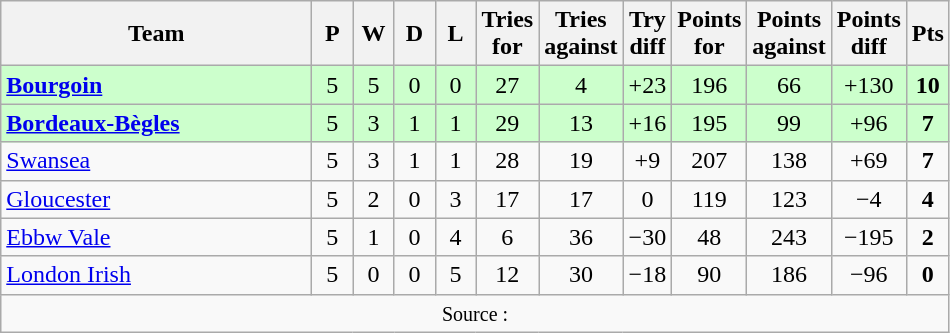<table class="wikitable" style="text-align: center;">
<tr>
<th width="200">Team</th>
<th width="20">P</th>
<th width="20">W</th>
<th width="20">D</th>
<th width="20">L</th>
<th width="20">Tries for</th>
<th width="20">Tries against</th>
<th width="20">Try diff</th>
<th width="20">Points for</th>
<th width="20">Points against</th>
<th width="25">Points diff</th>
<th width="20">Pts</th>
</tr>
<tr bgcolor="#ccffcc">
<td align="left"> <strong><a href='#'>Bourgoin</a></strong></td>
<td>5</td>
<td>5</td>
<td>0</td>
<td>0</td>
<td>27</td>
<td>4</td>
<td>+23</td>
<td>196</td>
<td>66</td>
<td>+130</td>
<td><strong>10</strong></td>
</tr>
<tr bgcolor="#ccffcc">
<td align="left"> <strong><a href='#'>Bordeaux-Bègles</a></strong></td>
<td>5</td>
<td>3</td>
<td>1</td>
<td>1</td>
<td>29</td>
<td>13</td>
<td>+16</td>
<td>195</td>
<td>99</td>
<td>+96</td>
<td><strong>7</strong></td>
</tr>
<tr>
<td align="left"> <a href='#'>Swansea</a></td>
<td>5</td>
<td>3</td>
<td>1</td>
<td>1</td>
<td>28</td>
<td>19</td>
<td>+9</td>
<td>207</td>
<td>138</td>
<td>+69</td>
<td><strong>7</strong></td>
</tr>
<tr>
<td align="left"> <a href='#'>Gloucester</a></td>
<td>5</td>
<td>2</td>
<td>0</td>
<td>3</td>
<td>17</td>
<td>17</td>
<td>0</td>
<td>119</td>
<td>123</td>
<td>−4</td>
<td><strong>4</strong></td>
</tr>
<tr>
<td align="left"> <a href='#'>Ebbw Vale</a></td>
<td>5</td>
<td>1</td>
<td>0</td>
<td>4</td>
<td>6</td>
<td>36</td>
<td>−30</td>
<td>48</td>
<td>243</td>
<td>−195</td>
<td><strong>2</strong></td>
</tr>
<tr>
<td align="left"> <a href='#'>London Irish</a></td>
<td>5</td>
<td>0</td>
<td>0</td>
<td>5</td>
<td>12</td>
<td>30</td>
<td>−18</td>
<td>90</td>
<td>186</td>
<td>−96</td>
<td><strong>0</strong></td>
</tr>
<tr |align=left|>
<td colspan="12" style="border:0px"><small>Source :  </small></td>
</tr>
</table>
